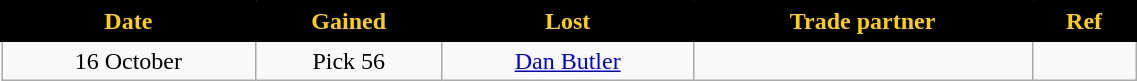<table class="wikitable" style="text-align:center; font-size:100%; width:60%">
<tr>
<th style="background:black; color:#FED102; border: solid black 2px;">Date</th>
<th style="background:black; color:#FED102; border: solid black 2px;">Gained</th>
<th style="background:black; color:#FED102; border: solid black 2px;">Lost</th>
<th style="background:black; color:#FED102; border: solid black 2px;">Trade partner</th>
<th style="background:black; color:#FED102; border: solid black 2px;">Ref</th>
</tr>
<tr>
<td>16 October</td>
<td>Pick 56</td>
<td><a href='#'>Dan Butler</a></td>
<td></td>
<td></td>
</tr>
</table>
